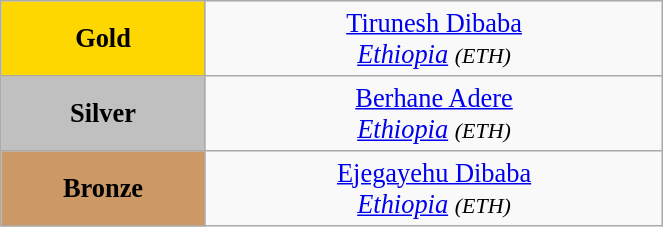<table class="wikitable" style=" text-align:center; font-size:110%;" width="35%">
<tr>
<td bgcolor="gold"><strong>Gold</strong></td>
<td> <a href='#'>Tirunesh Dibaba</a><br><em><a href='#'>Ethiopia</a> <small>(ETH)</small></em></td>
</tr>
<tr>
<td bgcolor="silver"><strong>Silver</strong></td>
<td> <a href='#'>Berhane Adere</a><br><em><a href='#'>Ethiopia</a> <small>(ETH)</small></em></td>
</tr>
<tr>
<td bgcolor="CC9966"><strong>Bronze</strong></td>
<td> <a href='#'>Ejegayehu Dibaba</a><br><em><a href='#'>Ethiopia</a> <small>(ETH)</small></em></td>
</tr>
</table>
